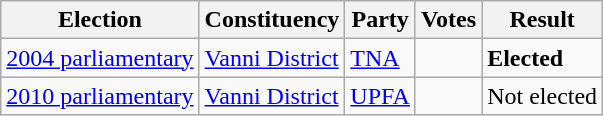<table class="wikitable" style="text-align:left;">
<tr>
<th scope=col>Election</th>
<th scope=col>Constituency</th>
<th scope=col>Party</th>
<th scope=col>Votes</th>
<th scope=col>Result</th>
</tr>
<tr>
<td><a href='#'>2004 parliamentary</a></td>
<td><a href='#'>Vanni District</a></td>
<td><a href='#'>TNA</a></td>
<td align=right></td>
<td><strong>Elected</strong></td>
</tr>
<tr>
<td><a href='#'>2010 parliamentary</a></td>
<td><a href='#'>Vanni District</a></td>
<td><a href='#'>UPFA</a></td>
<td align=right></td>
<td>Not elected</td>
</tr>
</table>
